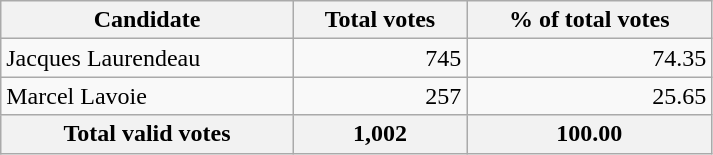<table class="wikitable" width="475">
<tr>
<th align="left">Candidate</th>
<th align="right">Total votes</th>
<th align="right">% of total votes</th>
</tr>
<tr>
<td align="left">Jacques Laurendeau</td>
<td align="right">745</td>
<td align="right">74.35</td>
</tr>
<tr>
<td align="left">Marcel Lavoie</td>
<td align="right">257</td>
<td align="right">25.65</td>
</tr>
<tr bgcolor="#EEEEEE">
<th align="left">Total valid votes</th>
<th align="right"><strong>1,002</strong></th>
<th align="right"><strong>100.00</strong></th>
</tr>
</table>
